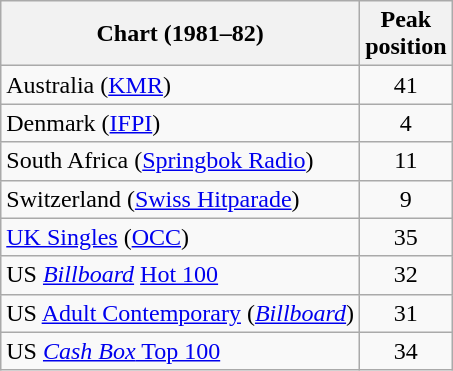<table class="wikitable sortable">
<tr>
<th>Chart (1981–82)</th>
<th>Peak<br>position</th>
</tr>
<tr>
<td>Australia (<a href='#'>KMR</a>)</td>
<td style="text-align:center;">41</td>
</tr>
<tr>
<td>Denmark (<a href='#'>IFPI</a>)</td>
<td style="text-align:center;">4</td>
</tr>
<tr>
<td>South Africa (<a href='#'>Springbok Radio</a>)</td>
<td style="text-align:center;">11</td>
</tr>
<tr>
<td>Switzerland (<a href='#'>Swiss Hitparade</a>)</td>
<td style="text-align:center;">9</td>
</tr>
<tr>
<td><a href='#'>UK Singles</a> (<a href='#'>OCC</a>)</td>
<td style="text-align:center;">35</td>
</tr>
<tr>
<td>US <em><a href='#'>Billboard</a></em> <a href='#'>Hot 100</a></td>
<td style="text-align:center;">32</td>
</tr>
<tr>
<td>US <a href='#'>Adult Contemporary</a> (<em><a href='#'>Billboard</a></em>)</td>
<td style="text-align:center;">31</td>
</tr>
<tr>
<td>US <a href='#'><em>Cash Box</em> Top 100</a></td>
<td style="text-align:center;">34</td>
</tr>
</table>
